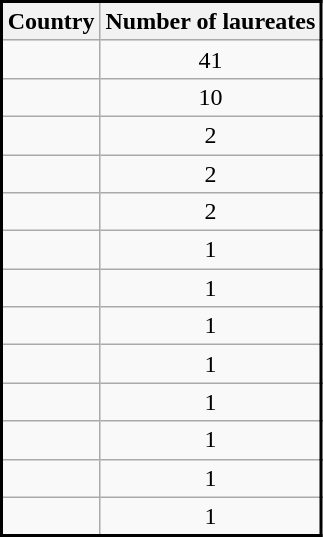<table class="wikitable sortable" style="text-align:center; overflow:auto;border:2px solid; margin-left:0px; margin-right:auto;">
<tr style="background:#ececec; vertical-align:top;">
<th>Country</th>
<th>Number of laureates</th>
</tr>
<tr>
<td style="text-align:left;"></td>
<td>41</td>
</tr>
<tr>
<td style="text-align:left;"></td>
<td>10</td>
</tr>
<tr>
<td style="text-align:left;"></td>
<td>2</td>
</tr>
<tr>
<td style="text-align:left;"></td>
<td>2</td>
</tr>
<tr>
<td style="text-align:left;"></td>
<td>2</td>
</tr>
<tr>
<td style="text-align:left;"></td>
<td>1</td>
</tr>
<tr>
<td style="text-align:left;"></td>
<td>1</td>
</tr>
<tr>
<td style="text-align:left;"></td>
<td>1</td>
</tr>
<tr>
<td style="text-align:left;"></td>
<td>1</td>
</tr>
<tr>
<td style="text-align:left;"></td>
<td>1</td>
</tr>
<tr>
<td style="text-align:left;"></td>
<td>1</td>
</tr>
<tr>
<td style="text-align:left;"></td>
<td>1</td>
</tr>
<tr>
<td style="text-align:left;"></td>
<td>1</td>
</tr>
</table>
